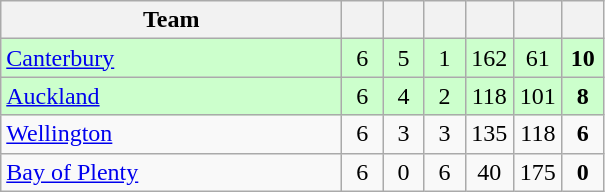<table class="wikitable" style="text-align:center">
<tr>
<th width="220">Team</th>
<th width="20"></th>
<th width="20"></th>
<th width="20"></th>
<th width="25"></th>
<th width="25"></th>
<th width="20"></th>
</tr>
<tr style="background: #ccffcc;">
<td style="text-align:left;"><a href='#'>Canterbury</a></td>
<td>6</td>
<td>5</td>
<td>1</td>
<td>162</td>
<td>61</td>
<td><strong>10</strong></td>
</tr>
<tr style="background: #ccffcc;">
<td style="text-align:left;"><a href='#'>Auckland</a></td>
<td>6</td>
<td>4</td>
<td>2</td>
<td>118</td>
<td>101</td>
<td><strong>8</strong></td>
</tr>
<tr>
<td style="text-align:left;"><a href='#'>Wellington</a></td>
<td>6</td>
<td>3</td>
<td>3</td>
<td>135</td>
<td>118</td>
<td><strong>6</strong></td>
</tr>
<tr>
<td style="text-align:left;"><a href='#'>Bay of Plenty</a></td>
<td>6</td>
<td>0</td>
<td>6</td>
<td>40</td>
<td>175</td>
<td><strong>0</strong></td>
</tr>
</table>
